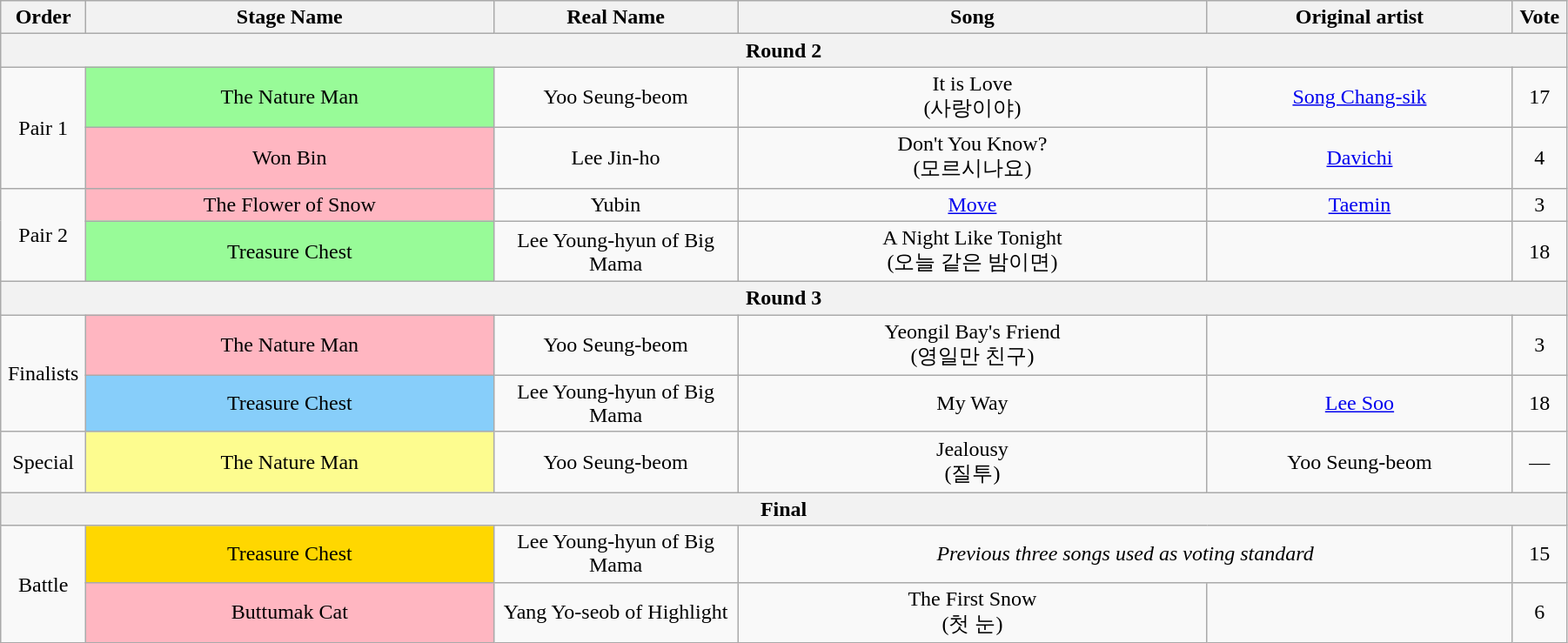<table class="wikitable" style="text-align:center; width:95%;">
<tr>
<th style="width:1%;">Order</th>
<th style="width:20%;">Stage Name</th>
<th style="width:12%;">Real Name</th>
<th style="width:23%;">Song</th>
<th style="width:15%;">Original artist</th>
<th style="width:1%;">Vote</th>
</tr>
<tr>
<th colspan=6>Round 2</th>
</tr>
<tr>
<td rowspan=2>Pair 1</td>
<td bgcolor="palegreen">The Nature Man</td>
<td>Yoo Seung-beom</td>
<td>It is Love<br>(사랑이야)</td>
<td><a href='#'>Song Chang-sik</a></td>
<td>17</td>
</tr>
<tr>
<td bgcolor="lightpink">Won Bin</td>
<td>Lee Jin-ho</td>
<td>Don't You Know?<br>(모르시나요)</td>
<td><a href='#'>Davichi</a></td>
<td>4</td>
</tr>
<tr>
<td rowspan=2>Pair 2</td>
<td bgcolor="lightpink">The Flower of Snow</td>
<td>Yubin</td>
<td><a href='#'>Move</a></td>
<td><a href='#'>Taemin</a></td>
<td>3</td>
</tr>
<tr>
<td bgcolor="palegreen">Treasure Chest</td>
<td>Lee Young-hyun of Big Mama</td>
<td>A Night Like Tonight<br>(오늘 같은 밤이면)</td>
<td></td>
<td>18</td>
</tr>
<tr>
<th colspan=6>Round 3</th>
</tr>
<tr>
<td rowspan=2>Finalists</td>
<td bgcolor="lightpink">The Nature Man</td>
<td>Yoo Seung-beom</td>
<td>Yeongil Bay's Friend<br>(영일만 친구)</td>
<td></td>
<td>3</td>
</tr>
<tr>
<td bgcolor="lightskyblue">Treasure Chest</td>
<td>Lee Young-hyun of Big Mama</td>
<td>My Way</td>
<td><a href='#'>Lee Soo</a></td>
<td>18</td>
</tr>
<tr>
<td>Special</td>
<td bgcolor="#FDFC8F">The Nature Man</td>
<td>Yoo Seung-beom</td>
<td>Jealousy<br>(질투)</td>
<td>Yoo Seung-beom</td>
<td>—</td>
</tr>
<tr>
<th colspan=6>Final</th>
</tr>
<tr>
<td rowspan=2>Battle</td>
<td bgcolor="gold">Treasure Chest</td>
<td>Lee Young-hyun of Big Mama</td>
<td colspan=2><em>Previous three songs used as voting standard</em></td>
<td>15</td>
</tr>
<tr>
<td bgcolor="lightpink">Buttumak Cat</td>
<td>Yang Yo-seob of Highlight</td>
<td>The First Snow<br>(첫 눈)</td>
<td></td>
<td>6</td>
</tr>
</table>
